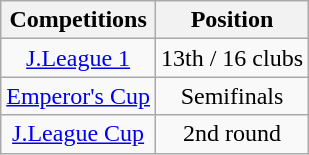<table class="wikitable" style="text-align:center;">
<tr>
<th>Competitions</th>
<th>Position</th>
</tr>
<tr>
<td><a href='#'>J.League 1</a></td>
<td>13th / 16 clubs</td>
</tr>
<tr>
<td><a href='#'>Emperor's Cup</a></td>
<td>Semifinals</td>
</tr>
<tr>
<td><a href='#'>J.League Cup</a></td>
<td>2nd round</td>
</tr>
</table>
